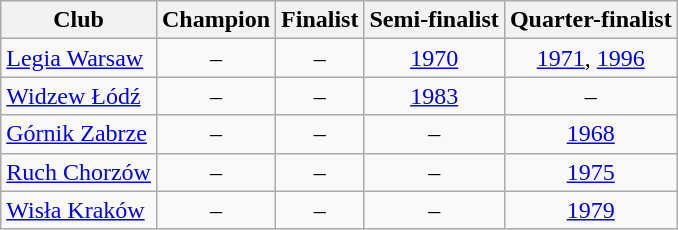<table class="wikitable" style="text-align:center">
<tr>
<th>Club</th>
<th>Champion</th>
<th>Finalist</th>
<th>Semi-finalist</th>
<th>Quarter-finalist</th>
</tr>
<tr>
<td style="text-align:left"><a href='#'>Legia Warsaw</a></td>
<td>–</td>
<td>–</td>
<td><a href='#'>1970</a></td>
<td><a href='#'>1971</a>, <a href='#'>1996</a></td>
</tr>
<tr>
<td style="text-align:left"><a href='#'>Widzew Łódź</a></td>
<td>–</td>
<td>–</td>
<td><a href='#'>1983</a></td>
<td>–</td>
</tr>
<tr>
<td style="text-align:left"><a href='#'>Górnik Zabrze</a></td>
<td>–</td>
<td>–</td>
<td>–</td>
<td><a href='#'>1968</a></td>
</tr>
<tr>
<td style="text-align:left"><a href='#'>Ruch Chorzów</a></td>
<td>–</td>
<td>–</td>
<td>–</td>
<td><a href='#'>1975</a></td>
</tr>
<tr>
<td style="text-align:left"><a href='#'>Wisła Kraków</a></td>
<td>–</td>
<td>–</td>
<td>–</td>
<td><a href='#'>1979</a></td>
</tr>
</table>
